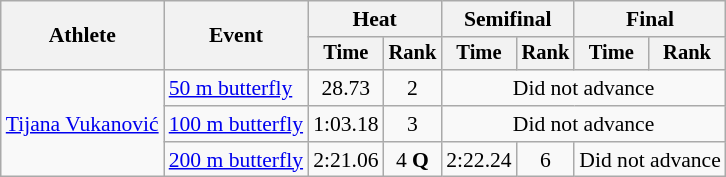<table class=wikitable style="font-size:90%">
<tr>
<th rowspan="2">Athlete</th>
<th rowspan="2">Event</th>
<th colspan="2">Heat</th>
<th colspan="2">Semifinal</th>
<th colspan="2">Final</th>
</tr>
<tr style="font-size:95%">
<th>Time</th>
<th>Rank</th>
<th>Time</th>
<th>Rank</th>
<th>Time</th>
<th>Rank</th>
</tr>
<tr align=center>
<td align=left rowspan=3><a href='#'>Tijana Vukanović</a></td>
<td align=left><a href='#'>50 m butterfly</a></td>
<td>28.73</td>
<td>2</td>
<td colspan=4 align=center>Did not advance</td>
</tr>
<tr align=center>
<td align=left><a href='#'>100 m butterfly</a></td>
<td>1:03.18</td>
<td>3</td>
<td colspan=4 align=center>Did not advance</td>
</tr>
<tr align=center>
<td align=left><a href='#'>200 m butterfly</a></td>
<td>2:21.06</td>
<td>4 <strong>Q</strong></td>
<td>2:22.24</td>
<td>6</td>
<td colspan=2 align=center>Did not advance</td>
</tr>
</table>
